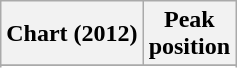<table class="wikitable sortable">
<tr>
<th>Chart (2012)</th>
<th>Peak<br>position</th>
</tr>
<tr>
</tr>
<tr>
</tr>
</table>
